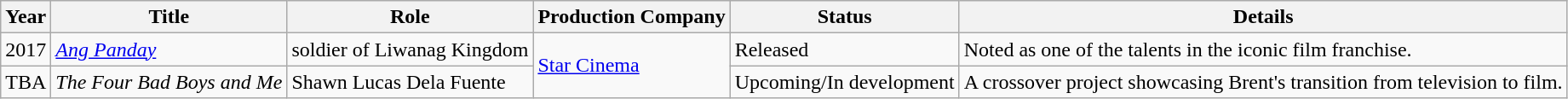<table class="wikitable">
<tr>
<th>Year</th>
<th>Title</th>
<th>Role</th>
<th>Production Company</th>
<th>Status</th>
<th>Details</th>
</tr>
<tr>
<td>2017</td>
<td><em><a href='#'>Ang Panday</a></em></td>
<td>soldier of Liwanag Kingdom</td>
<td rowspan="2"><a href='#'>Star Cinema</a></td>
<td>Released</td>
<td>Noted as one of the talents in the iconic film franchise.</td>
</tr>
<tr>
<td>TBA</td>
<td><em>The Four Bad Boys and Me</em></td>
<td>Shawn Lucas Dela Fuente</td>
<td>Upcoming/In development</td>
<td>A crossover project showcasing Brent's transition from television to film.</td>
</tr>
</table>
